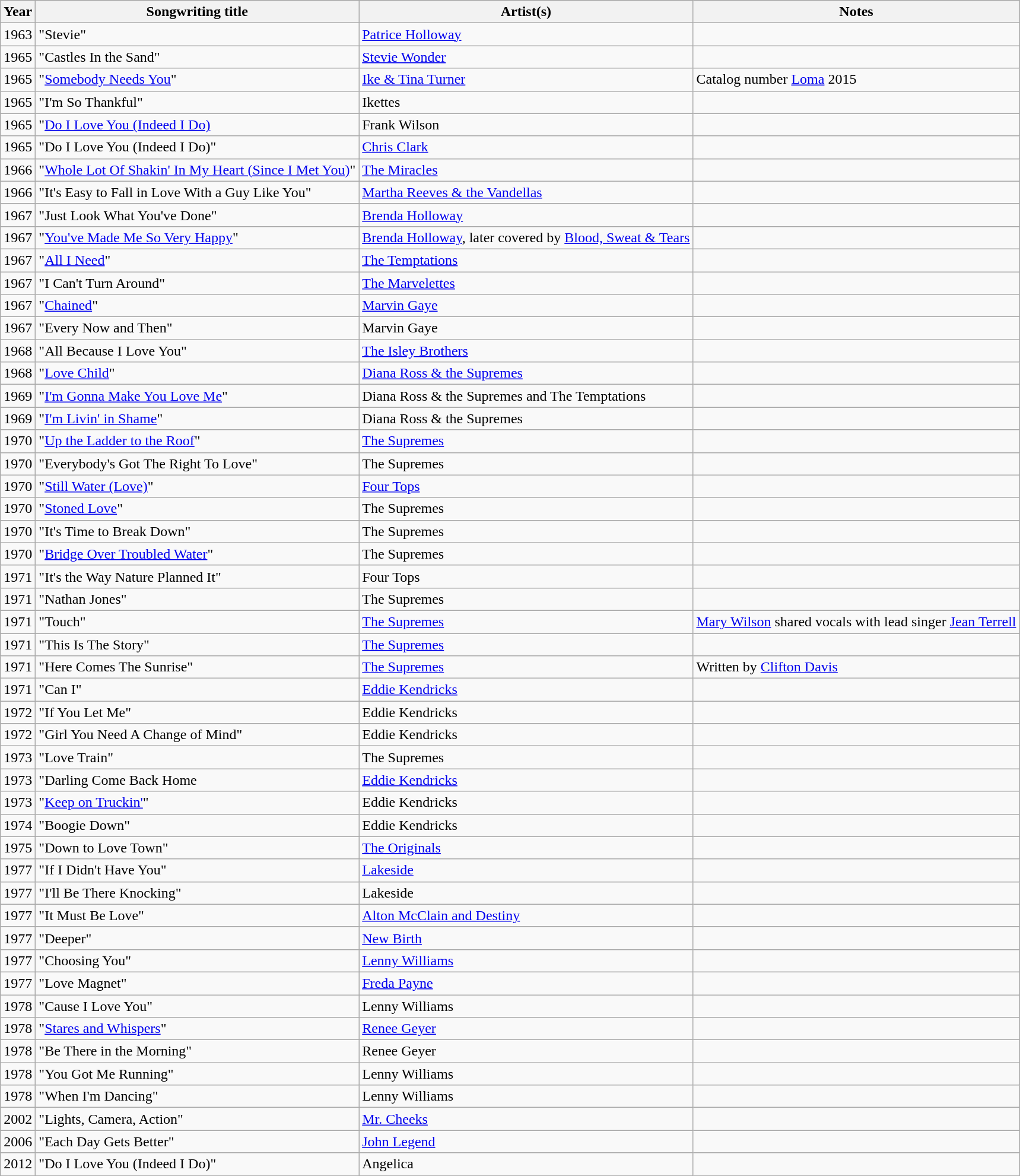<table class="wikitable sortable">
<tr>
<th>Year</th>
<th>Songwriting title</th>
<th>Artist(s)</th>
<th>Notes</th>
</tr>
<tr>
<td>1963</td>
<td>"Stevie"</td>
<td><a href='#'>Patrice Holloway</a></td>
<td></td>
</tr>
<tr>
<td>1965</td>
<td>"Castles In the Sand"</td>
<td><a href='#'>Stevie Wonder</a></td>
<td></td>
</tr>
<tr>
<td>1965</td>
<td>"<a href='#'>Somebody Needs You</a>"</td>
<td><a href='#'>Ike & Tina Turner</a></td>
<td>Catalog number <a href='#'>Loma</a> 2015</td>
</tr>
<tr>
<td>1965</td>
<td>"I'm So Thankful"</td>
<td>Ikettes</td>
<td></td>
</tr>
<tr>
<td>1965</td>
<td>"<a href='#'>Do I Love You (Indeed I Do)</a></td>
<td>Frank Wilson</td>
<td></td>
</tr>
<tr>
<td>1965</td>
<td>"Do I Love You (Indeed I Do)"</td>
<td><a href='#'>Chris Clark</a></td>
<td></td>
</tr>
<tr>
<td>1966</td>
<td>"<a href='#'>Whole Lot Of Shakin' In My Heart (Since I Met You)</a>"</td>
<td><a href='#'>The Miracles</a></td>
<td></td>
</tr>
<tr>
<td>1966</td>
<td>"It's Easy to Fall in Love With a Guy Like You"</td>
<td><a href='#'>Martha Reeves & the Vandellas</a></td>
<td></td>
</tr>
<tr>
<td>1967</td>
<td>"Just Look What You've Done"</td>
<td><a href='#'>Brenda Holloway</a></td>
<td></td>
</tr>
<tr>
<td>1967</td>
<td>"<a href='#'>You've Made Me So Very Happy</a>"</td>
<td><a href='#'>Brenda Holloway</a>, later covered by <a href='#'>Blood, Sweat & Tears</a></td>
<td></td>
</tr>
<tr>
<td>1967</td>
<td>"<a href='#'>All I Need</a>"</td>
<td><a href='#'>The Temptations</a></td>
<td></td>
</tr>
<tr>
<td>1967</td>
<td>"I Can't Turn Around"</td>
<td><a href='#'>The Marvelettes</a></td>
<td></td>
</tr>
<tr>
<td>1967</td>
<td>"<a href='#'>Chained</a>"</td>
<td><a href='#'>Marvin Gaye</a></td>
<td></td>
</tr>
<tr>
<td>1967</td>
<td>"Every Now and Then"</td>
<td>Marvin Gaye</td>
<td></td>
</tr>
<tr>
<td>1968</td>
<td>"All Because I Love You"</td>
<td><a href='#'>The Isley Brothers</a></td>
<td></td>
</tr>
<tr>
<td>1968</td>
<td>"<a href='#'>Love Child</a>"</td>
<td><a href='#'>Diana Ross & the Supremes</a></td>
<td></td>
</tr>
<tr>
<td>1969</td>
<td>"<a href='#'>I'm Gonna Make You Love Me</a>"</td>
<td>Diana Ross & the Supremes and The Temptations</td>
<td></td>
</tr>
<tr>
<td>1969</td>
<td>"<a href='#'>I'm Livin' in Shame</a>"</td>
<td>Diana Ross & the Supremes</td>
<td></td>
</tr>
<tr>
<td>1970</td>
<td>"<a href='#'>Up the Ladder to the Roof</a>"</td>
<td><a href='#'>The Supremes</a></td>
<td></td>
</tr>
<tr>
<td>1970</td>
<td>"Everybody's Got The Right To Love"</td>
<td>The Supremes</td>
<td></td>
</tr>
<tr>
<td>1970</td>
<td>"<a href='#'>Still Water (Love)</a>"</td>
<td><a href='#'>Four Tops</a></td>
<td></td>
</tr>
<tr>
<td>1970</td>
<td>"<a href='#'>Stoned Love</a>"</td>
<td>The Supremes</td>
<td></td>
</tr>
<tr>
<td>1970</td>
<td>"It's Time to Break Down"</td>
<td>The Supremes</td>
<td></td>
</tr>
<tr>
<td>1970</td>
<td>"<a href='#'>Bridge Over Troubled Water</a>"</td>
<td>The Supremes</td>
<td></td>
</tr>
<tr>
<td>1971</td>
<td>"It's the Way Nature Planned It"</td>
<td>Four Tops</td>
<td></td>
</tr>
<tr>
<td>1971</td>
<td>"Nathan Jones"</td>
<td>The Supremes</td>
<td></td>
</tr>
<tr>
<td>1971</td>
<td>"Touch"</td>
<td><a href='#'>The Supremes</a></td>
<td><a href='#'>Mary Wilson</a> shared vocals with lead singer <a href='#'>Jean Terrell</a></td>
</tr>
<tr>
<td>1971</td>
<td>"This Is The Story"</td>
<td><a href='#'>The Supremes</a></td>
<td></td>
</tr>
<tr>
<td>1971</td>
<td>"Here Comes The Sunrise"</td>
<td><a href='#'>The Supremes</a></td>
<td>Written by <a href='#'>Clifton Davis</a></td>
</tr>
<tr>
<td>1971</td>
<td>"Can I"</td>
<td><a href='#'>Eddie Kendricks</a></td>
<td></td>
</tr>
<tr>
<td>1972</td>
<td>"If You Let Me"</td>
<td>Eddie Kendricks</td>
<td></td>
</tr>
<tr>
<td>1972</td>
<td>"Girl You Need A Change of Mind"</td>
<td>Eddie Kendricks</td>
<td></td>
</tr>
<tr>
<td>1973</td>
<td>"Love Train"</td>
<td>The Supremes</td>
<td></td>
</tr>
<tr>
<td>1973</td>
<td>"Darling Come Back Home</td>
<td><a href='#'>Eddie Kendricks</a></td>
<td></td>
</tr>
<tr>
<td>1973</td>
<td>"<a href='#'>Keep on Truckin'</a>"</td>
<td>Eddie Kendricks</td>
<td></td>
</tr>
<tr>
<td>1974</td>
<td>"Boogie Down"</td>
<td>Eddie Kendricks</td>
<td></td>
</tr>
<tr>
<td>1975</td>
<td>"Down to Love Town"</td>
<td><a href='#'>The Originals</a></td>
<td></td>
</tr>
<tr>
<td>1977</td>
<td>"If I Didn't Have You"</td>
<td><a href='#'>Lakeside</a></td>
<td></td>
</tr>
<tr>
<td>1977</td>
<td>"I'll Be There Knocking"</td>
<td>Lakeside</td>
<td></td>
</tr>
<tr>
<td>1977</td>
<td>"It Must Be Love"</td>
<td><a href='#'>Alton McClain and Destiny</a></td>
<td></td>
</tr>
<tr>
<td>1977</td>
<td>"Deeper"</td>
<td><a href='#'>New Birth</a></td>
<td></td>
</tr>
<tr>
<td>1977</td>
<td>"Choosing You"</td>
<td><a href='#'>Lenny Williams</a></td>
<td></td>
</tr>
<tr>
<td>1977</td>
<td>"Love Magnet"</td>
<td><a href='#'>Freda Payne</a></td>
<td></td>
</tr>
<tr>
<td>1978</td>
<td>"Cause I Love You"</td>
<td>Lenny Williams</td>
<td></td>
</tr>
<tr>
<td>1978</td>
<td>"<a href='#'>Stares and Whispers</a>"</td>
<td><a href='#'>Renee Geyer</a></td>
<td></td>
</tr>
<tr>
<td>1978</td>
<td>"Be There in the Morning"</td>
<td>Renee Geyer</td>
<td></td>
</tr>
<tr>
<td>1978</td>
<td>"You Got Me Running"</td>
<td>Lenny Williams</td>
<td></td>
</tr>
<tr>
<td>1978</td>
<td>"When I'm Dancing"</td>
<td>Lenny Williams</td>
<td></td>
</tr>
<tr>
<td>2002</td>
<td>"Lights, Camera, Action"</td>
<td><a href='#'>Mr. Cheeks</a></td>
<td></td>
</tr>
<tr>
<td>2006</td>
<td>"Each Day Gets Better"</td>
<td><a href='#'>John Legend</a></td>
<td></td>
</tr>
<tr>
<td>2012</td>
<td>"Do I Love You (Indeed I Do)"</td>
<td>Angelica</td>
<td></td>
</tr>
</table>
